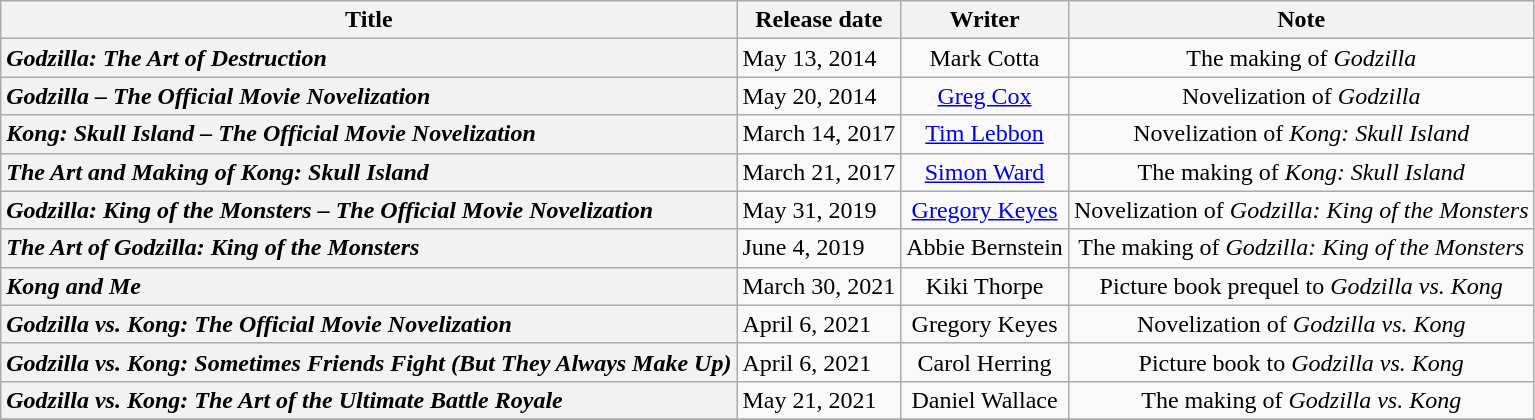<table class="wikitable plainrowheaders" style="text-align:center;">
<tr>
<th>Title</th>
<th>Release date</th>
<th>Writer</th>
<th>Note</th>
</tr>
<tr>
<th scope="row" style="text-align:left"><em>Godzilla: The Art of Destruction</em></th>
<td style="text-align:left">May 13, 2014</td>
<td>Mark Cotta</td>
<td>The making of <em>Godzilla</em></td>
</tr>
<tr>
<th scope="row" style="text-align:left"><em>Godzilla – The Official Movie Novelization</em></th>
<td style="text-align:left">May 20, 2014</td>
<td><a href='#'>Greg Cox</a></td>
<td>Novelization of <em>Godzilla</em></td>
</tr>
<tr>
<th scope="row" style="text-align:left"><em>Kong: Skull Island – The Official Movie Novelization</em></th>
<td style="text-align:left">March 14, 2017</td>
<td><a href='#'>Tim Lebbon</a></td>
<td>Novelization of <em>Kong: Skull Island</em></td>
</tr>
<tr>
<th scope="row" style="text-align:left"><em>The Art and Making of Kong: Skull Island</em></th>
<td style="text-align:left">March 21, 2017</td>
<td><a href='#'>Simon Ward</a></td>
<td>The making of <em>Kong: Skull Island</em></td>
</tr>
<tr>
<th scope="row" style="text-align:left"><em>Godzilla: King of the Monsters – The Official Movie Novelization</em></th>
<td style="text-align:left">May 31, 2019</td>
<td><a href='#'>Gregory Keyes</a></td>
<td>Novelization of <em>Godzilla: King of the Monsters</em></td>
</tr>
<tr>
<th scope="row" style="text-align:left"><em>The Art of Godzilla: King of the Monsters</em></th>
<td style="text-align:left">June 4, 2019</td>
<td>Abbie Bernstein</td>
<td>The making of <em>Godzilla: King of the Monsters</em></td>
</tr>
<tr>
<th scope="row" style="text-align:left"><em>Kong and Me</em></th>
<td style="text-align:left">March 30, 2021</td>
<td>Kiki Thorpe</td>
<td>Picture book prequel to <em>Godzilla vs. Kong</em></td>
</tr>
<tr>
<th scope="row" style="text-align:left"><em>Godzilla vs. Kong: The Official Movie Novelization</em></th>
<td style="text-align:left">April 6, 2021</td>
<td>Gregory Keyes</td>
<td>Novelization of <em>Godzilla vs. Kong</em></td>
</tr>
<tr>
<th scope="row" style="text-align:left"><em>Godzilla vs. Kong: Sometimes Friends Fight (But They Always Make Up)</em></th>
<td style="text-align:left">April 6, 2021</td>
<td>Carol Herring</td>
<td>Picture book to <em>Godzilla vs. Kong</em></td>
</tr>
<tr>
<th scope="row" style="text-align:left"><em>Godzilla vs. Kong: The Art of the Ultimate Battle Royale</em></th>
<td style="text-align:left">May 21, 2021</td>
<td>Daniel Wallace</td>
<td>The making of <em>Godzilla vs. Kong</em></td>
</tr>
<tr>
</tr>
</table>
